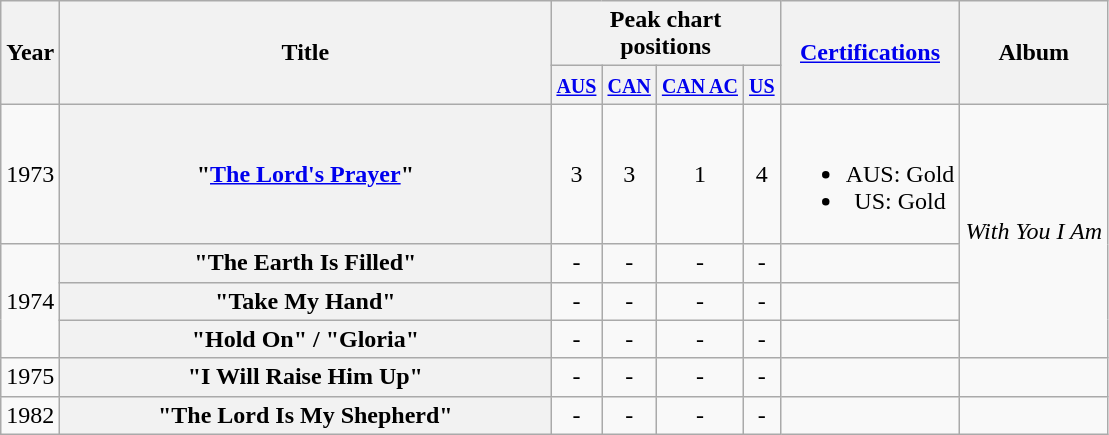<table class="wikitable plainrowheaders" style="text-align:center;" border="1">
<tr>
<th scope="col" rowspan="2">Year</th>
<th scope="col" rowspan="2" style="width:20em;">Title</th>
<th scope="col" colspan="4">Peak chart<br>positions</th>
<th scope="col" rowspan="2"><a href='#'>Certifications</a></th>
<th scope="col" rowspan="2">Album</th>
</tr>
<tr>
<th scope="col" style="text-align:center;"><small><a href='#'>AUS</a></small><br></th>
<th scope="col" style="text-align:center;"><small><a href='#'>CAN</a></small><br></th>
<th scope="col" style="text-align:center;"><small><a href='#'>CAN AC</a></small><br></th>
<th scope="col" style="text-align:center;"><small><a href='#'>US</a></small><br></th>
</tr>
<tr>
<td>1973</td>
<th scope="row">"<a href='#'>The Lord's Prayer</a>"</th>
<td style="text-align:center;">3</td>
<td style="text-align:center;">3</td>
<td style="text-align:center;">1</td>
<td style="text-align:center;">4</td>
<td><br><ul><li>AUS: Gold</li><li>US: Gold</li></ul></td>
<td rowspan="4"><em>With You I Am</em></td>
</tr>
<tr>
<td rowspan="3">1974</td>
<th scope="row">"The Earth Is Filled"</th>
<td style="text-align:center;">-</td>
<td style="text-align:center;">-</td>
<td style="text-align:center;">-</td>
<td style="text-align:center;">-</td>
<td></td>
</tr>
<tr>
<th scope="row">"Take My Hand"</th>
<td style="text-align:center;">-</td>
<td style="text-align:center;">-</td>
<td style="text-align:center;">-</td>
<td style="text-align:center;">-</td>
<td></td>
</tr>
<tr>
<th scope="row">"Hold On" / "Gloria"</th>
<td style="text-align:center;">-</td>
<td style="text-align:center;">-</td>
<td style="text-align:center;">-</td>
<td style="text-align:center;">-</td>
<td></td>
</tr>
<tr>
<td>1975</td>
<th scope="row">"I Will Raise Him Up"</th>
<td style="text-align:center;">-</td>
<td style="text-align:center;">-</td>
<td style="text-align:center;">-</td>
<td style="text-align:center;">-</td>
<td></td>
<td></td>
</tr>
<tr>
<td>1982</td>
<th scope="row">"The Lord Is My Shepherd"</th>
<td style="text-align:center;">-</td>
<td style="text-align:center;">-</td>
<td style="text-align:center;">-</td>
<td style="text-align:center;">-</td>
<td></td>
<td></td>
</tr>
</table>
